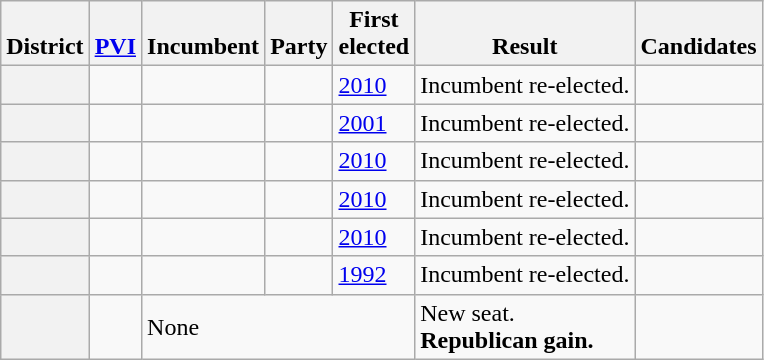<table class="wikitable sortable">
<tr valign=bottom>
<th>District</th>
<th><a href='#'>PVI</a></th>
<th>Incumbent</th>
<th>Party</th>
<th>First<br>elected</th>
<th>Result</th>
<th>Candidates</th>
</tr>
<tr>
<th></th>
<td></td>
<td></td>
<td></td>
<td><a href='#'>2010</a></td>
<td>Incumbent re-elected.</td>
<td nowrap></td>
</tr>
<tr>
<th></th>
<td></td>
<td></td>
<td></td>
<td><a href='#'>2001 </a></td>
<td>Incumbent re-elected.</td>
<td nowrap></td>
</tr>
<tr>
<th></th>
<td></td>
<td></td>
<td></td>
<td><a href='#'>2010</a></td>
<td>Incumbent re-elected.</td>
<td nowrap></td>
</tr>
<tr>
<th></th>
<td></td>
<td></td>
<td></td>
<td><a href='#'>2010</a></td>
<td>Incumbent re-elected.</td>
<td nowrap></td>
</tr>
<tr>
<th></th>
<td></td>
<td></td>
<td></td>
<td><a href='#'>2010</a></td>
<td>Incumbent re-elected.</td>
<td nowrap></td>
</tr>
<tr>
<th></th>
<td></td>
<td></td>
<td></td>
<td><a href='#'>1992</a></td>
<td>Incumbent re-elected.</td>
<td nowrap></td>
</tr>
<tr>
<th></th>
<td></td>
<td colspan=3 data-sort-value="ZZZ">None </td>
<td>New seat.<br><strong>Republican gain.</strong></td>
<td nowrap></td>
</tr>
</table>
